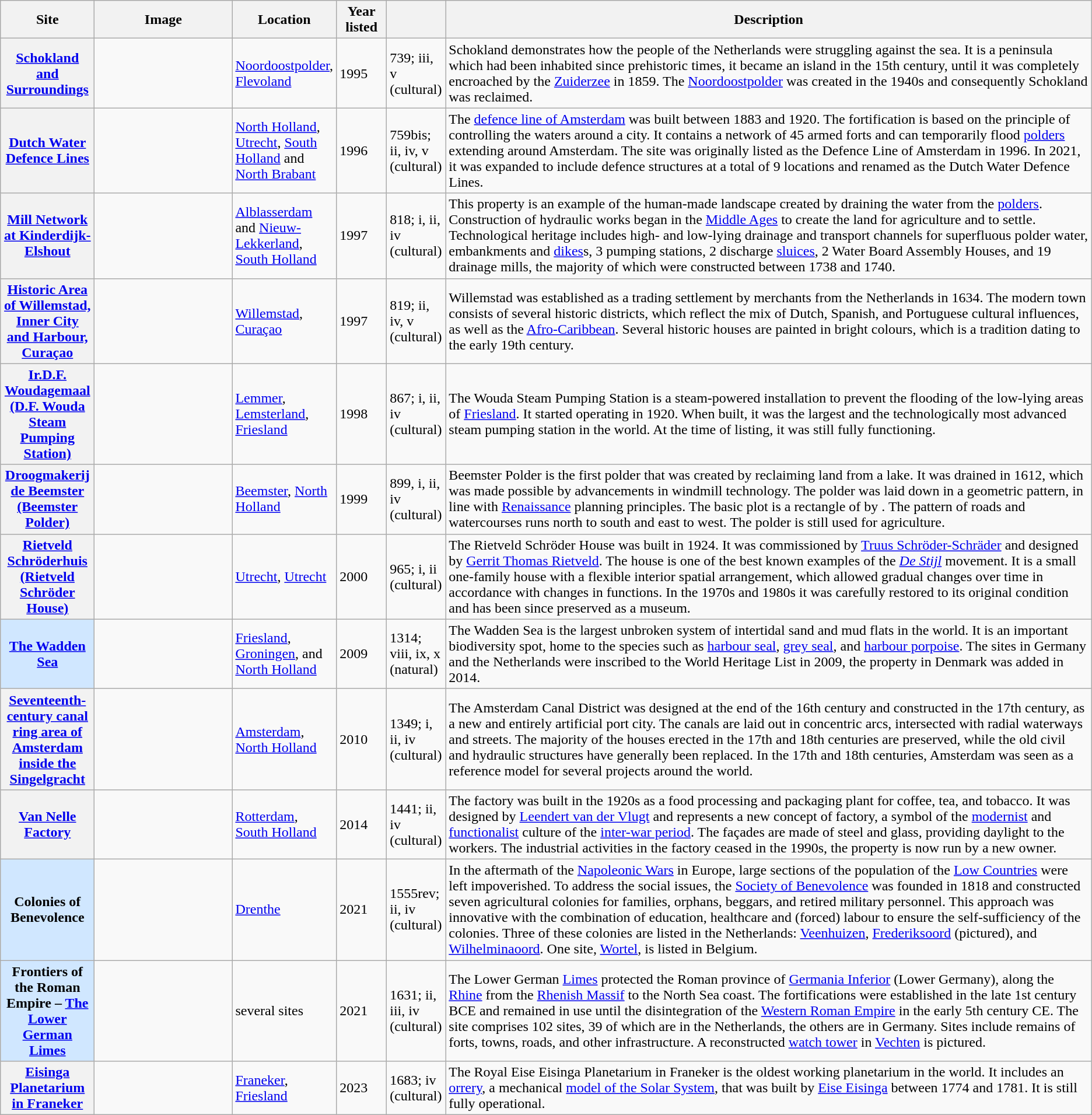<table class="wikitable sortable plainrowheaders">
<tr>
<th style="width:100px;" scope="col">Site</th>
<th class="unsortable"  style="width:150px;" scope="col">Image</th>
<th style="width:80px;" scope="col">Location</th>
<th style="width:50px;" scope="col">Year listed</th>
<th style="width:60px;" scope="col" data-sort-type="number"></th>
<th scope="col" class="unsortable">Description</th>
</tr>
<tr>
<th scope="row"><a href='#'>Schokland and Surroundings</a></th>
<td></td>
<td><a href='#'>Noordoostpolder</a>, <a href='#'>Flevoland</a></td>
<td>1995</td>
<td>739; iii, v (cultural)</td>
<td>Schokland demonstrates how the people of the Netherlands were struggling against the sea. It is a peninsula which had been inhabited since prehistoric times, it became an island in the 15th century, until it was completely encroached by the <a href='#'>Zuiderzee</a> in 1859. The <a href='#'>Noordoostpolder</a> was created in the 1940s and consequently Schokland was reclaimed.</td>
</tr>
<tr>
<th scope="row"><a href='#'>Dutch Water Defence Lines</a></th>
<td></td>
<td><a href='#'>North Holland</a>, <a href='#'>Utrecht</a>, <a href='#'>South Holland</a> and <a href='#'>North Brabant</a></td>
<td>1996</td>
<td>759bis; ii, iv, v (cultural)</td>
<td>The <a href='#'>defence line of Amsterdam</a> was built between 1883 and 1920. The fortification is based on the principle of controlling the waters around a city. It contains a network of 45 armed forts and can temporarily flood <a href='#'>polders</a> extending  around Amsterdam. The site was originally listed as the Defence Line of Amsterdam in 1996. In 2021, it was expanded to include defence structures at a total of 9 locations and renamed as the Dutch Water Defence Lines.</td>
</tr>
<tr>
<th scope="row"><a href='#'>Mill Network at Kinderdijk-Elshout</a></th>
<td></td>
<td><a href='#'>Alblasserdam</a> and <a href='#'>Nieuw-Lekkerland</a>, <a href='#'>South Holland</a></td>
<td>1997</td>
<td>818; i, ii, iv (cultural)</td>
<td>This property is an example of the human-made landscape created by draining the water from the <a href='#'>polders</a>. Construction of hydraulic works began in the <a href='#'>Middle Ages</a> to create the land for agriculture and to settle. Technological heritage includes high- and low-lying drainage and transport channels for superfluous polder water, embankments and <a href='#'>dikes</a>s, 3 pumping stations, 2 discharge <a href='#'>sluices</a>, 2 Water Board Assembly Houses, and 19 drainage mills, the majority of which were constructed between 1738 and 1740.</td>
</tr>
<tr>
<th scope="row"><a href='#'>Historic Area of Willemstad, Inner City and Harbour, Curaçao</a></th>
<td></td>
<td><a href='#'>Willemstad</a>, <a href='#'>Curaçao</a></td>
<td>1997</td>
<td>819; ii, iv, v (cultural)</td>
<td>Willemstad was established as a trading settlement by merchants from the Netherlands in 1634. The modern town consists of several historic districts, which reflect the mix of Dutch, Spanish, and Portuguese cultural influences, as well as the <a href='#'>Afro-Caribbean</a>. Several historic houses are painted in bright colours, which is a tradition dating to the early 19th century.</td>
</tr>
<tr>
<th scope="row"><a href='#'>Ir.D.F. Woudagemaal (D.F. Wouda Steam Pumping Station)</a></th>
<td></td>
<td><a href='#'>Lemmer</a>, <a href='#'>Lemsterland</a>, <a href='#'>Friesland</a></td>
<td>1998</td>
<td>867; i, ii, iv (cultural)</td>
<td>The Wouda Steam Pumping Station is a steam-powered installation to prevent the flooding of the low-lying areas of <a href='#'>Friesland</a>. It started operating in 1920. When built, it was the largest and the technologically most advanced steam pumping station in the world. At the time of listing, it was still fully functioning.</td>
</tr>
<tr>
<th scope="row"><a href='#'>Droogmakerij de Beemster (Beemster Polder)</a></th>
<td></td>
<td><a href='#'>Beemster</a>, <a href='#'>North Holland</a></td>
<td>1999</td>
<td>899, i, ii, iv (cultural)</td>
<td>Beemster Polder is the first polder that was created by reclaiming land from a lake. It was drained in 1612, which was made possible by advancements in windmill technology. The polder was laid down in a geometric pattern, in line with <a href='#'>Renaissance</a> planning principles. The basic plot is a rectangle of  by . The pattern of roads and watercourses runs north to south and east to west. The polder is still used for agriculture.</td>
</tr>
<tr>
<th scope="row"><a href='#'>Rietveld Schröderhuis (Rietveld Schröder House)</a></th>
<td></td>
<td><a href='#'>Utrecht</a>, <a href='#'>Utrecht</a></td>
<td>2000</td>
<td>965; i, ii (cultural)</td>
<td>The Rietveld Schröder House was built in 1924. It was commissioned by <a href='#'>Truus Schröder-Schräder</a> and designed by <a href='#'>Gerrit Thomas Rietveld</a>. The house is one of the best known examples of the <em><a href='#'>De Stijl</a></em> movement. It is a small one-family house with a flexible interior spatial arrangement, which allowed gradual changes over time in accordance with changes in functions. In the 1970s and 1980s it was carefully restored to its original condition and has been since preserved as a museum.</td>
</tr>
<tr>
<th scope="row" style="background:#D0E7FF;"><a href='#'>The Wadden Sea</a></th>
<td></td>
<td><a href='#'>Friesland</a>, <a href='#'>Groningen</a>, and <a href='#'>North Holland</a></td>
<td>2009</td>
<td>1314; viii, ix, x (natural)</td>
<td>The Wadden Sea is the largest unbroken system of intertidal sand and mud flats in the world. It is an important biodiversity spot, home to the species such as <a href='#'>harbour seal</a>, <a href='#'>grey seal</a>, and <a href='#'>harbour porpoise</a>. The sites in Germany and the Netherlands were inscribed to the World Heritage List in 2009, the property in Denmark was added in 2014.</td>
</tr>
<tr>
<th scope="row"><a href='#'>Seventeenth-century canal ring area of Amsterdam inside the Singelgracht</a></th>
<td></td>
<td><a href='#'>Amsterdam</a>, <a href='#'>North Holland</a></td>
<td>2010</td>
<td>1349; i, ii, iv (cultural)</td>
<td>The Amsterdam Canal District was designed at the end of the 16th century and constructed in the 17th century, as a new and entirely artificial port city. The canals are laid out in concentric arcs, intersected with radial waterways and streets. The majority of the houses erected in the 17th and 18th centuries are preserved, while the old civil and hydraulic structures have generally been replaced. In the 17th and 18th centuries, Amsterdam was seen as a reference model for several projects around the world.</td>
</tr>
<tr>
<th scope="row"><a href='#'>Van Nelle Factory</a></th>
<td></td>
<td><a href='#'>Rotterdam</a>, <a href='#'>South Holland</a></td>
<td>2014</td>
<td>1441; ii, iv (cultural)</td>
<td>The factory was built in the 1920s as a food processing and packaging plant for coffee, tea, and tobacco. It was designed by <a href='#'>Leendert van der Vlugt</a> and represents a new concept of factory, a symbol of the <a href='#'>modernist</a> and <a href='#'>functionalist</a> culture of the <a href='#'>inter-war period</a>. The façades are made of steel and glass, providing daylight to the workers. The industrial activities in the factory ceased in the 1990s, the property is now run by a new owner.</td>
</tr>
<tr>
<th scope="row" style="background:#D0E7FF;">Colonies of Benevolence</th>
<td></td>
<td><a href='#'>Drenthe</a></td>
<td>2021</td>
<td>1555rev; ii, iv (cultural)</td>
<td>In the aftermath of the <a href='#'>Napoleonic Wars</a> in Europe, large sections of the population of the <a href='#'>Low Countries</a> were left impoverished. To address the social issues, the <a href='#'>Society of Benevolence</a> was founded in 1818 and constructed seven agricultural colonies for families, orphans, beggars, and retired military personnel. This approach was innovative with the combination of education, healthcare and (forced) labour to ensure the self-sufficiency of the colonies. Three of these colonies are listed in the Netherlands: <a href='#'>Veenhuizen</a>, <a href='#'>Frederiksoord</a> (pictured), and <a href='#'>Wilhelminaoord</a>. One site, <a href='#'>Wortel</a>, is listed in Belgium.</td>
</tr>
<tr>
<th scope="row" style="background:#D0E7FF;">Frontiers of the Roman Empire – <a href='#'>The Lower German Limes</a></th>
<td></td>
<td>several sites</td>
<td>2021</td>
<td>1631; ii, iii, iv (cultural)</td>
<td>The Lower German <a href='#'>Limes</a> protected the Roman province of <a href='#'>Germania Inferior</a> (Lower Germany), along the <a href='#'>Rhine</a> from the <a href='#'>Rhenish Massif</a> to the North Sea coast. The fortifications were established in the late 1st century BCE and remained in use until the disintegration of the <a href='#'>Western Roman Empire</a> in the early 5th century CE. The site comprises 102 sites, 39 of which are in the Netherlands, the others are in Germany. Sites include remains of forts, towns, roads, and other infrastructure. A reconstructed <a href='#'>watch tower</a> in <a href='#'>Vechten</a> is pictured.</td>
</tr>
<tr>
<th scope="row"><a href='#'>Eisinga Planetarium in Franeker</a></th>
<td></td>
<td><a href='#'>Franeker</a>, <a href='#'>Friesland</a></td>
<td>2023</td>
<td>1683; iv (cultural)</td>
<td>The Royal Eise Eisinga Planetarium in Franeker is the oldest working planetarium in the world. It includes an <a href='#'>orrery</a>, a mechanical <a href='#'>model of the Solar System</a>, that was built by <a href='#'>Eise Eisinga</a> between 1774 and 1781. It is still fully operational.</td>
</tr>
</table>
